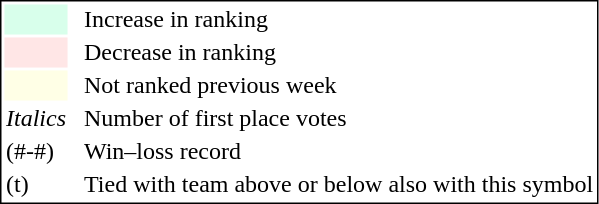<table style="border:1px solid black;">
<tr>
<td style="background:#D8FFEB; width:20px;"></td>
<td> </td>
<td>Increase in ranking</td>
</tr>
<tr>
<td style="background:#FFE6E6; width:20px;"></td>
<td> </td>
<td>Decrease in ranking</td>
</tr>
<tr>
<td style="background:#FFFFE6; width:20px;"></td>
<td> </td>
<td>Not ranked previous week</td>
</tr>
<tr>
<td><em>Italics</em></td>
<td> </td>
<td>Number of first place votes</td>
</tr>
<tr>
<td>(#-#)</td>
<td> </td>
<td>Win–loss record</td>
</tr>
<tr>
<td>(t)</td>
<td></td>
<td>Tied with team above or below also with this symbol</td>
</tr>
</table>
